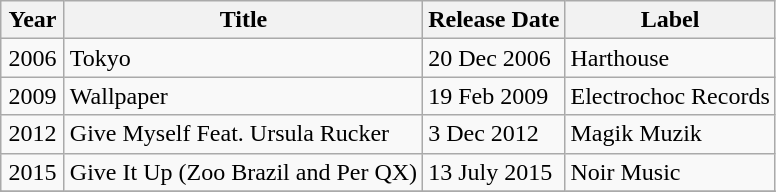<table class="wikitable sortable">
<tr>
<th style="text-align:center; width:35px;">Year</th>
<th>Title</th>
<th>Release Date</th>
<th>Label</th>
</tr>
<tr>
<td style="text-align:center;">2006</td>
<td>Tokyo</td>
<td>20 Dec 2006</td>
<td>Harthouse</td>
</tr>
<tr>
<td style="text-align:center;">2009</td>
<td>Wallpaper</td>
<td>19 Feb 2009</td>
<td>Electrochoc Records</td>
</tr>
<tr>
<td style="text-align:center;">2012</td>
<td>Give Myself Feat. Ursula Rucker</td>
<td>3 Dec 2012</td>
<td>Magik Muzik</td>
</tr>
<tr>
<td style="text-align:center;">2015</td>
<td>Give It Up (Zoo Brazil and Per QX)</td>
<td>13 July 2015</td>
<td>Noir Music</td>
</tr>
<tr>
</tr>
<tr>
</tr>
</table>
